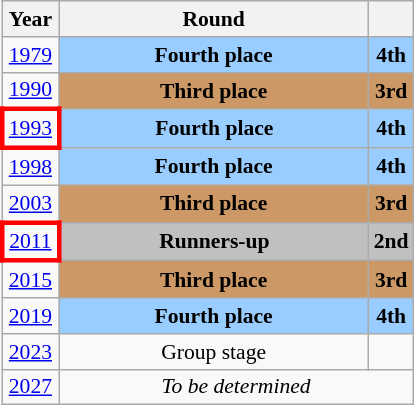<table class="wikitable" style="text-align: center; font-size:90%">
<tr>
<th>Year</th>
<th style="width:200px">Round</th>
<th></th>
</tr>
<tr>
<td><a href='#'>1979</a></td>
<td bgcolor="9acdff"><strong>Fourth place</strong></td>
<td bgcolor="9acdff"><strong>4th</strong></td>
</tr>
<tr>
<td><a href='#'>1990</a></td>
<td bgcolor="cc9966"><strong>Third place</strong></td>
<td bgcolor="cc9966"><strong>3rd</strong></td>
</tr>
<tr>
<td style="border: 3px solid red"><a href='#'>1993</a></td>
<td bgcolor="9acdff"><strong>Fourth place</strong></td>
<td bgcolor="9acdff"><strong>4th</strong></td>
</tr>
<tr>
<td><a href='#'>1998</a></td>
<td bgcolor="9acdff"><strong>Fourth place</strong></td>
<td bgcolor="9acdff"><strong>4th</strong></td>
</tr>
<tr>
<td><a href='#'>2003</a></td>
<td bgcolor="cc9966"><strong>Third place</strong></td>
<td bgcolor="cc9966"><strong>3rd</strong></td>
</tr>
<tr>
<td style="border: 3px solid red"><a href='#'>2011</a></td>
<td bgcolor=Silver><strong>Runners-up</strong></td>
<td bgcolor=Silver><strong>2nd</strong></td>
</tr>
<tr>
<td><a href='#'>2015</a></td>
<td bgcolor="cc9966"><strong>Third place</strong></td>
<td bgcolor="cc9966"><strong>3rd</strong></td>
</tr>
<tr>
<td><a href='#'>2019</a></td>
<td bgcolor="9acdff"><strong>Fourth place</strong></td>
<td bgcolor="9acdff"><strong>4th</strong></td>
</tr>
<tr>
<td><a href='#'>2023</a></td>
<td>Group stage</td>
<td></td>
</tr>
<tr>
<td><a href='#'>2027</a></td>
<td colspan="2"><em>To be determined</em></td>
</tr>
</table>
